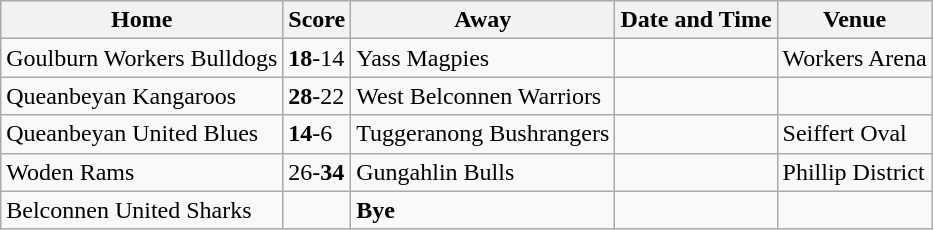<table class="wikitable">
<tr>
<th>Home</th>
<th>Score</th>
<th>Away</th>
<th>Date and Time</th>
<th>Venue</th>
</tr>
<tr>
<td> Goulburn Workers Bulldogs</td>
<td><strong>18</strong>-14</td>
<td> Yass Magpies</td>
<td></td>
<td>Workers Arena</td>
</tr>
<tr>
<td> Queanbeyan Kangaroos</td>
<td><strong>28</strong>-22</td>
<td> West Belconnen Warriors</td>
<td></td>
<td></td>
</tr>
<tr>
<td> Queanbeyan United Blues</td>
<td><strong>14</strong>-6</td>
<td> Tuggeranong Bushrangers</td>
<td></td>
<td>Seiffert Oval</td>
</tr>
<tr>
<td> Woden Rams</td>
<td>26-<strong>34</strong></td>
<td> Gungahlin Bulls</td>
<td></td>
<td>Phillip District</td>
</tr>
<tr>
<td> Belconnen United Sharks</td>
<td></td>
<td><strong>Bye</strong></td>
<td></td>
<td></td>
</tr>
</table>
